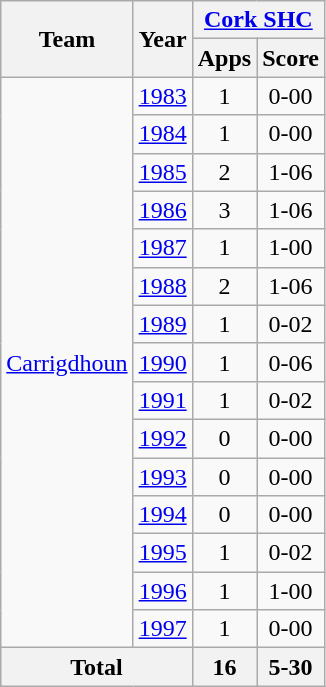<table class="wikitable" style="text-align:center">
<tr>
<th rowspan="2">Team</th>
<th rowspan="2">Year</th>
<th colspan="2"><a href='#'>Cork SHC</a></th>
</tr>
<tr>
<th>Apps</th>
<th>Score</th>
</tr>
<tr>
<td rowspan="15"><a href='#'>Carrigdhoun</a></td>
<td><a href='#'>1983</a></td>
<td>1</td>
<td>0-00</td>
</tr>
<tr>
<td><a href='#'>1984</a></td>
<td>1</td>
<td>0-00</td>
</tr>
<tr>
<td><a href='#'>1985</a></td>
<td>2</td>
<td>1-06</td>
</tr>
<tr>
<td><a href='#'>1986</a></td>
<td>3</td>
<td>1-06</td>
</tr>
<tr>
<td><a href='#'>1987</a></td>
<td>1</td>
<td>1-00</td>
</tr>
<tr>
<td><a href='#'>1988</a></td>
<td>2</td>
<td>1-06</td>
</tr>
<tr>
<td><a href='#'>1989</a></td>
<td>1</td>
<td>0-02</td>
</tr>
<tr>
<td><a href='#'>1990</a></td>
<td>1</td>
<td>0-06</td>
</tr>
<tr>
<td><a href='#'>1991</a></td>
<td>1</td>
<td>0-02</td>
</tr>
<tr>
<td><a href='#'>1992</a></td>
<td>0</td>
<td>0-00</td>
</tr>
<tr>
<td><a href='#'>1993</a></td>
<td>0</td>
<td>0-00</td>
</tr>
<tr>
<td><a href='#'>1994</a></td>
<td>0</td>
<td>0-00</td>
</tr>
<tr>
<td><a href='#'>1995</a></td>
<td>1</td>
<td>0-02</td>
</tr>
<tr>
<td><a href='#'>1996</a></td>
<td>1</td>
<td>1-00</td>
</tr>
<tr>
<td><a href='#'>1997</a></td>
<td>1</td>
<td>0-00</td>
</tr>
<tr>
<th colspan="2">Total</th>
<th>16</th>
<th>5-30</th>
</tr>
</table>
